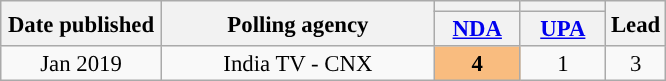<table class="wikitable sortable" style="text-align:center;font-size:95%;line-height:16px">
<tr>
<th rowspan="2" width="100px">Date published</th>
<th rowspan="2" width="175px">Polling agency</th>
<th style="background:"></th>
<th style="background:"></th>
<th rowspan="2">Lead</th>
</tr>
<tr>
<th width="50px" class="unsortable"><a href='#'>NDA</a></th>
<th width="50px" class="unsortable"><a href='#'>UPA</a></th>
</tr>
<tr>
<td>Jan 2019</td>
<td>India TV - CNX</td>
<td style="background:#F9BC7F"><strong>4</strong></td>
<td>1</td>
<td style="background:">3</td>
</tr>
</table>
